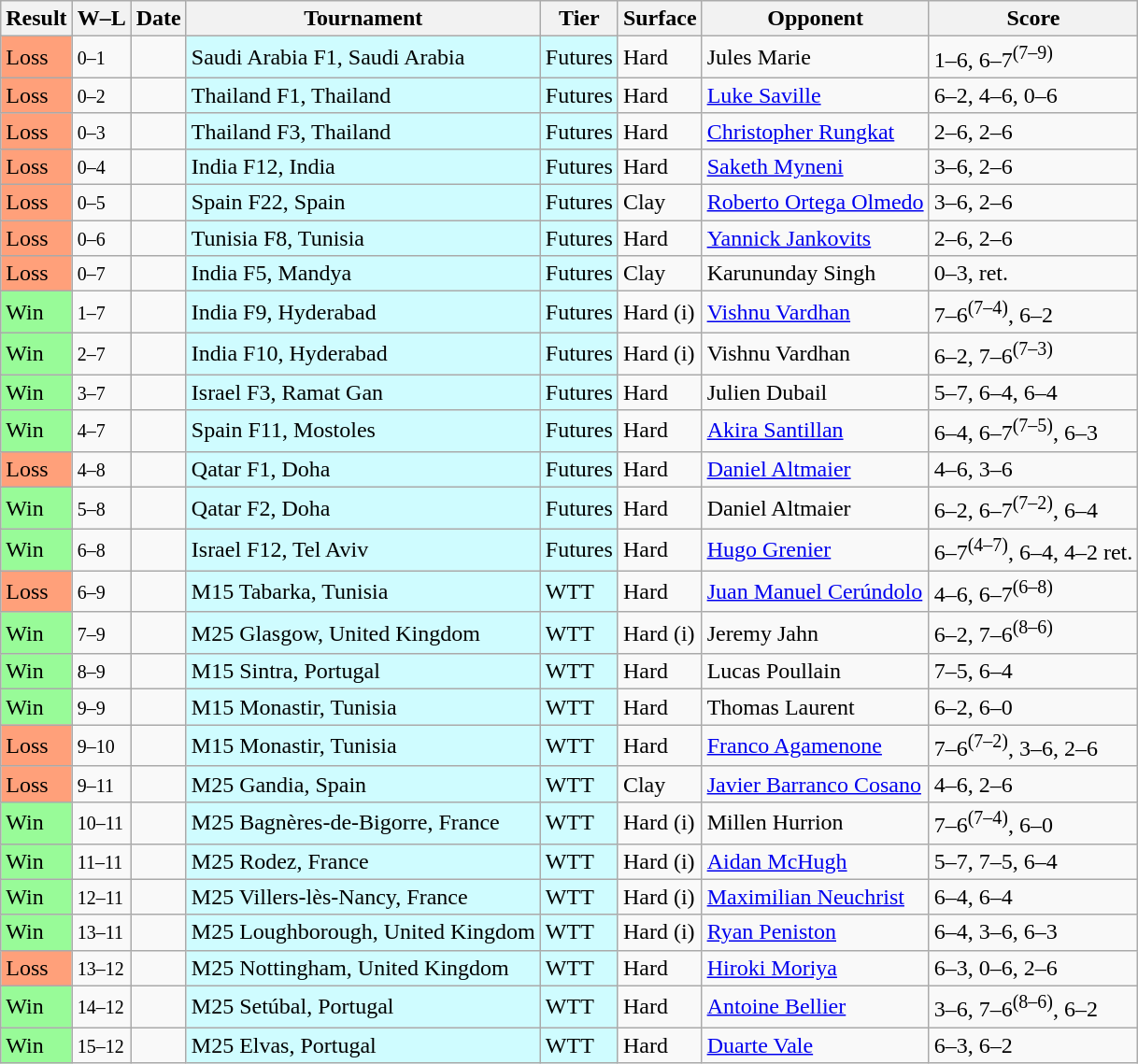<table class="sortable wikitable nowrap">
<tr>
<th>Result</th>
<th class="unsortable">W–L</th>
<th>Date</th>
<th>Tournament</th>
<th>Tier</th>
<th>Surface</th>
<th>Opponent</th>
<th class="unsortable">Score</th>
</tr>
<tr>
<td bgcolor=ffa07a>Loss</td>
<td><small>0–1</small></td>
<td></td>
<td style="background:#cffcff;">Saudi Arabia F1, Saudi Arabia</td>
<td style="background:#cffcff;">Futures</td>
<td>Hard</td>
<td> Jules Marie</td>
<td>1–6, 6–7<sup>(7–9)</sup></td>
</tr>
<tr>
<td bgcolor=ffa07a>Loss</td>
<td><small>0–2</small></td>
<td></td>
<td style="background:#cffcff;">Thailand F1, Thailand</td>
<td style="background:#cffcff;">Futures</td>
<td>Hard</td>
<td> <a href='#'>Luke Saville</a></td>
<td>6–2, 4–6, 0–6</td>
</tr>
<tr>
<td bgcolor=ffa07a>Loss</td>
<td><small>0–3</small></td>
<td></td>
<td style="background:#cffcff;">Thailand F3, Thailand</td>
<td style="background:#cffcff;">Futures</td>
<td>Hard</td>
<td> <a href='#'>Christopher Rungkat</a></td>
<td>2–6, 2–6</td>
</tr>
<tr>
<td bgcolor=ffa07a>Loss</td>
<td><small>0–4</small></td>
<td></td>
<td style="background:#cffcff;">India F12, India</td>
<td style="background:#cffcff;">Futures</td>
<td>Hard</td>
<td> <a href='#'>Saketh Myneni</a></td>
<td>3–6, 2–6</td>
</tr>
<tr>
<td bgcolor=ffa07a>Loss</td>
<td><small>0–5</small></td>
<td></td>
<td style="background:#cffcff;">Spain F22, Spain</td>
<td style="background:#cffcff;">Futures</td>
<td>Clay</td>
<td> <a href='#'>Roberto Ortega Olmedo</a></td>
<td>3–6, 2–6</td>
</tr>
<tr>
<td bgcolor=ffa07a>Loss</td>
<td><small>0–6</small></td>
<td></td>
<td style="background:#cffcff;">Tunisia F8, Tunisia</td>
<td style="background:#cffcff;">Futures</td>
<td>Hard</td>
<td> <a href='#'>Yannick Jankovits</a></td>
<td>2–6, 2–6</td>
</tr>
<tr>
<td bgcolor=ffa07a>Loss</td>
<td><small>0–7</small></td>
<td></td>
<td style="background:#cffcff;">India F5, Mandya</td>
<td style="background:#cffcff;">Futures</td>
<td>Clay</td>
<td> Karununday Singh</td>
<td>0–3, ret.</td>
</tr>
<tr>
<td bgcolor=98fb98>Win</td>
<td><small>1–7</small></td>
<td></td>
<td style="background:#cffcff;">India F9, Hyderabad</td>
<td style="background:#cffcff;">Futures</td>
<td>Hard (i)</td>
<td> <a href='#'>Vishnu Vardhan</a></td>
<td>7–6<sup>(7–4)</sup>, 6–2</td>
</tr>
<tr>
<td bgcolor=98fb98>Win</td>
<td><small>2–7</small></td>
<td></td>
<td style="background:#cffcff;">India F10, Hyderabad</td>
<td style="background:#cffcff;">Futures</td>
<td>Hard (i)</td>
<td> Vishnu Vardhan</td>
<td>6–2, 7–6<sup>(7–3)</sup></td>
</tr>
<tr>
<td bgcolor=98fb98>Win</td>
<td><small>3–7</small></td>
<td></td>
<td style="background:#cffcff;">Israel F3, Ramat Gan</td>
<td style="background:#cffcff;">Futures</td>
<td>Hard</td>
<td> Julien Dubail</td>
<td>5–7, 6–4, 6–4</td>
</tr>
<tr>
<td bgcolor=98fb98>Win</td>
<td><small>4–7</small></td>
<td></td>
<td style="background:#cffcff;">Spain F11, Mostoles</td>
<td style="background:#cffcff;">Futures</td>
<td>Hard</td>
<td> <a href='#'>Akira Santillan</a></td>
<td>6–4, 6–7<sup>(7–5)</sup>, 6–3</td>
</tr>
<tr>
<td bgcolor=ffa07a>Loss</td>
<td><small>4–8</small></td>
<td></td>
<td style="background:#cffcff;">Qatar F1, Doha</td>
<td style="background:#cffcff;">Futures</td>
<td>Hard</td>
<td> <a href='#'>Daniel Altmaier</a></td>
<td>4–6, 3–6</td>
</tr>
<tr>
<td bgcolor=98fb98>Win</td>
<td><small>5–8</small></td>
<td></td>
<td style="background:#cffcff;">Qatar F2, Doha</td>
<td style="background:#cffcff;">Futures</td>
<td>Hard</td>
<td> Daniel Altmaier</td>
<td>6–2, 6–7<sup>(7–2)</sup>, 6–4</td>
</tr>
<tr>
<td bgcolor=98fb98>Win</td>
<td><small>6–8</small></td>
<td></td>
<td style="background:#cffcff;">Israel F12, Tel Aviv</td>
<td style="background:#cffcff;">Futures</td>
<td>Hard</td>
<td> <a href='#'>Hugo Grenier</a></td>
<td>6–7<sup>(4–7)</sup>, 6–4, 4–2 ret.</td>
</tr>
<tr>
<td bgcolor=ffa07a>Loss</td>
<td><small>6–9</small></td>
<td></td>
<td style="background:#cffcff;">M15 Tabarka, Tunisia</td>
<td style="background:#cffcff;">WTT</td>
<td>Hard</td>
<td> <a href='#'>Juan Manuel Cerúndolo</a></td>
<td>4–6, 6–7<sup>(6–8)</sup></td>
</tr>
<tr>
<td bgcolor=98fb98>Win</td>
<td><small>7–9</small></td>
<td></td>
<td style="background:#cffcff;">M25 Glasgow, United Kingdom</td>
<td style="background:#cffcff;">WTT</td>
<td>Hard (i)</td>
<td> Jeremy Jahn</td>
<td>6–2, 7–6<sup>(8–6)</sup></td>
</tr>
<tr>
<td bgcolor=98fb98>Win</td>
<td><small>8–9</small></td>
<td></td>
<td style="background:#cffcff;">M15 Sintra, Portugal</td>
<td style="background:#cffcff;">WTT</td>
<td>Hard</td>
<td> Lucas Poullain</td>
<td>7–5, 6–4</td>
</tr>
<tr>
<td bgcolor=98fb98>Win</td>
<td><small>9–9</small></td>
<td></td>
<td style="background:#cffcff;">M15 Monastir, Tunisia</td>
<td style="background:#cffcff;">WTT</td>
<td>Hard</td>
<td> Thomas Laurent</td>
<td>6–2, 6–0</td>
</tr>
<tr>
<td bgcolor=ffa07a>Loss</td>
<td><small>9–10</small></td>
<td></td>
<td style="background:#cffcff;">M15 Monastir, Tunisia</td>
<td style="background:#cffcff;">WTT</td>
<td>Hard</td>
<td> <a href='#'>Franco Agamenone</a></td>
<td>7–6<sup>(7–2)</sup>, 3–6, 2–6</td>
</tr>
<tr>
<td bgcolor=ffa07a>Loss</td>
<td><small>9–11</small></td>
<td></td>
<td style="background:#cffcff;">M25 Gandia, Spain</td>
<td style="background:#cffcff;">WTT</td>
<td>Clay</td>
<td> <a href='#'>Javier Barranco Cosano</a></td>
<td>4–6, 2–6</td>
</tr>
<tr>
<td bgcolor=98fb98>Win</td>
<td><small>10–11</small></td>
<td></td>
<td style="background:#cffcff;">M25 Bagnères-de-Bigorre, France</td>
<td style="background:#cffcff;">WTT</td>
<td>Hard (i)</td>
<td> Millen Hurrion</td>
<td>7–6<sup>(7–4)</sup>, 6–0</td>
</tr>
<tr>
<td bgcolor=98fb98>Win</td>
<td><small>11–11</small></td>
<td></td>
<td style="background:#cffcff;">M25 Rodez, France</td>
<td style="background:#cffcff;">WTT</td>
<td>Hard (i)</td>
<td> <a href='#'>Aidan McHugh</a></td>
<td>5–7, 7–5, 6–4</td>
</tr>
<tr>
<td bgcolor=98fb98>Win</td>
<td><small>12–11</small></td>
<td></td>
<td style="background:#cffcff;">M25 Villers-lès-Nancy, France</td>
<td style="background:#cffcff;">WTT</td>
<td>Hard (i)</td>
<td> <a href='#'>Maximilian Neuchrist</a></td>
<td>6–4, 6–4</td>
</tr>
<tr>
<td bgcolor=98fb98>Win</td>
<td><small>13–11</small></td>
<td></td>
<td style="background:#cffcff;">M25 Loughborough, United Kingdom</td>
<td style="background:#cffcff;">WTT</td>
<td>Hard (i)</td>
<td> <a href='#'>Ryan Peniston</a></td>
<td>6–4, 3–6, 6–3</td>
</tr>
<tr>
<td bgcolor=ffa07a>Loss</td>
<td><small>13–12</small></td>
<td></td>
<td style="background:#cffcff;">M25 Nottingham, United Kingdom</td>
<td style="background:#cffcff;">WTT</td>
<td>Hard</td>
<td> <a href='#'>Hiroki Moriya</a></td>
<td>6–3, 0–6, 2–6</td>
</tr>
<tr>
<td bgcolor=98fb98>Win</td>
<td><small>14–12</small></td>
<td></td>
<td style="background:#cffcff;">M25 Setúbal, Portugal</td>
<td style="background:#cffcff;">WTT</td>
<td>Hard</td>
<td> <a href='#'>Antoine Bellier</a></td>
<td>3–6, 7–6<sup>(8–6)</sup>, 6–2</td>
</tr>
<tr>
<td bgcolor=98FB98>Win</td>
<td><small>15–12</small></td>
<td></td>
<td style="background:#cffcff;">M25 Elvas, Portugal</td>
<td style="background:#cffcff;">WTT</td>
<td>Hard</td>
<td> <a href='#'>Duarte Vale</a></td>
<td>6–3, 6–2</td>
</tr>
</table>
